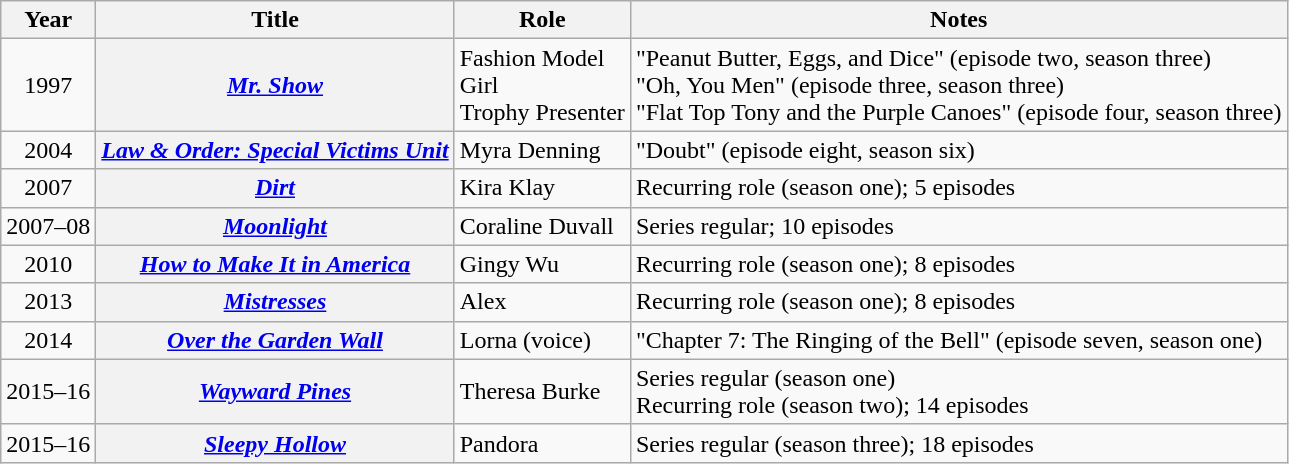<table class="wikitable sortable plainrowheaders">
<tr>
<th scope="col">Year</th>
<th scope="col">Title</th>
<th scope="col">Role</th>
<th scope="col" class="unsortable">Notes</th>
</tr>
<tr>
<td style="text-align:center;">1997</td>
<th scope="row"><em><a href='#'>Mr. Show</a></em></th>
<td>Fashion Model<br>Girl<br>Trophy Presenter</td>
<td>"Peanut Butter, Eggs, and Dice" (episode two, season three)<br>"Oh, You Men" (episode three, season three)<br>"Flat Top Tony and the Purple Canoes" (episode four, season three)</td>
</tr>
<tr>
<td style="text-align:center;">2004</td>
<th scope="row"><em><a href='#'>Law & Order: Special Victims Unit</a></em></th>
<td>Myra Denning</td>
<td>"Doubt" (episode eight, season six)</td>
</tr>
<tr>
<td style="text-align:center;">2007</td>
<th scope="row"><em><a href='#'>Dirt</a></em></th>
<td>Kira Klay</td>
<td>Recurring role (season one); 5 episodes</td>
</tr>
<tr>
<td style="text-align:center;">2007–08</td>
<th scope="row"><em><a href='#'>Moonlight</a></em></th>
<td>Coraline Duvall</td>
<td>Series regular; 10 episodes</td>
</tr>
<tr>
<td style="text-align:center;">2010</td>
<th scope="row"><em><a href='#'>How to Make It in America</a></em></th>
<td>Gingy Wu</td>
<td>Recurring role (season one); 8 episodes</td>
</tr>
<tr>
<td style="text-align:center;">2013</td>
<th scope="row"><em><a href='#'>Mistresses</a></em></th>
<td>Alex</td>
<td>Recurring role (season one); 8 episodes</td>
</tr>
<tr>
<td style="text-align:center;">2014</td>
<th scope="row"><em><a href='#'>Over the Garden Wall</a></em></th>
<td>Lorna (voice)</td>
<td>"Chapter 7: The Ringing of the Bell" (episode seven, season one)</td>
</tr>
<tr>
<td style="text-align:center;">2015–16</td>
<th scope="row"><em><a href='#'>Wayward Pines</a></em></th>
<td>Theresa Burke</td>
<td>Series regular (season one)<br>Recurring role (season two); 14 episodes</td>
</tr>
<tr>
<td style="text-align:center;">2015–16</td>
<th scope="row"><em><a href='#'>Sleepy Hollow</a></em></th>
<td>Pandora</td>
<td>Series regular (season three); 18 episodes</td>
</tr>
</table>
